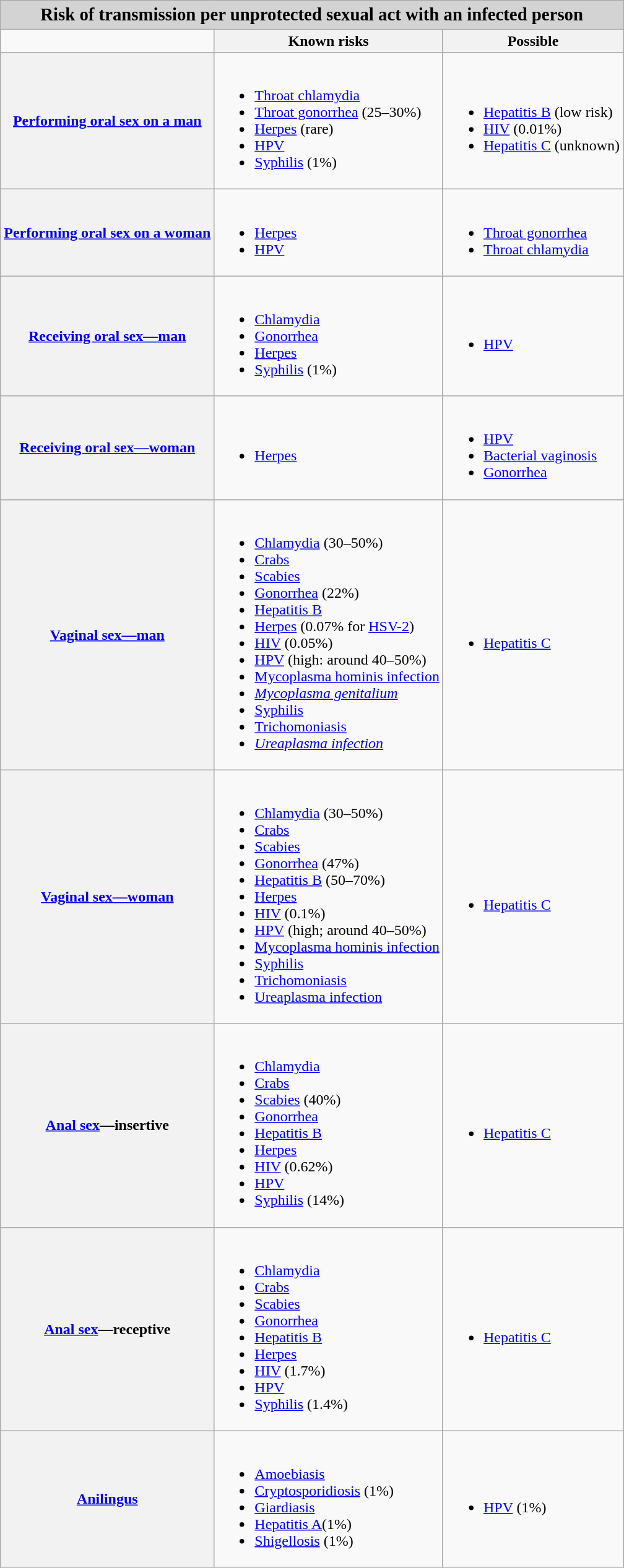<table class="wikitable" style = "float: text-align:center">
<tr>
<th colspan="4" style="background:lightgrey; font-size:120%;">Risk of transmission per unprotected sexual act with an infected person</th>
</tr>
<tr>
<td></td>
<th scope="col">Known risks</th>
<th scope="col">Possible</th>
</tr>
<tr>
<th scope="row"><a href='#'>Performing oral sex on a man</a></th>
<td><br><ul><li><a href='#'>Throat chlamydia</a></li><li><a href='#'>Throat gonorrhea</a> (25–30%)</li><li><a href='#'>Herpes</a> (rare)</li><li><a href='#'>HPV</a></li><li><a href='#'>Syphilis</a> (1%)</li></ul></td>
<td><br><ul><li><a href='#'>Hepatitis B</a> (low risk)</li><li><a href='#'>HIV</a> (0.01%)</li><li><a href='#'>Hepatitis C</a> (unknown)</li></ul></td>
</tr>
<tr>
<th scope="row"><a href='#'>Performing oral sex on a woman</a></th>
<td><br><ul><li><a href='#'>Herpes</a></li><li><a href='#'>HPV</a></li></ul></td>
<td><br><ul><li><a href='#'>Throat gonorrhea</a></li><li><a href='#'>Throat chlamydia</a></li></ul></td>
</tr>
<tr>
<th scope="row"><a href='#'>Receiving oral sex—man</a></th>
<td><br><ul><li><a href='#'>Chlamydia</a></li><li><a href='#'>Gonorrhea</a></li><li><a href='#'>Herpes</a></li><li><a href='#'>Syphilis</a> (1%)</li></ul></td>
<td><br><ul><li><a href='#'>HPV</a></li></ul></td>
</tr>
<tr>
<th scope="row"><a href='#'>Receiving oral sex—woman</a></th>
<td><br><ul><li><a href='#'>Herpes</a></li></ul></td>
<td><br><ul><li><a href='#'>HPV</a></li><li><a href='#'>Bacterial vaginosis</a></li><li><a href='#'>Gonorrhea</a></li></ul></td>
</tr>
<tr>
<th scope="row"><a href='#'>Vaginal sex—man</a></th>
<td><br><ul><li><a href='#'>Chlamydia</a> (30–50%)</li><li><a href='#'>Crabs</a></li><li><a href='#'>Scabies</a></li><li><a href='#'>Gonorrhea</a> (22%)</li><li><a href='#'>Hepatitis B</a></li><li><a href='#'>Herpes</a> (0.07% for <a href='#'>HSV-2</a>)</li><li><a href='#'>HIV</a> (0.05%)</li><li><a href='#'>HPV</a> (high: around 40–50%)</li><li><a href='#'>Mycoplasma hominis infection</a></li><li><em><a href='#'>Mycoplasma genitalium</a></em></li><li><a href='#'>Syphilis</a></li><li><a href='#'>Trichomoniasis</a></li><li><em><a href='#'>Ureaplasma infection</a></em></li></ul></td>
<td><br><ul><li><a href='#'>Hepatitis C</a></li></ul></td>
</tr>
<tr>
<th scope="row"><a href='#'>Vaginal sex—woman</a></th>
<td><br><ul><li><a href='#'>Chlamydia</a> (30–50%)</li><li><a href='#'>Crabs</a></li><li><a href='#'>Scabies</a></li><li><a href='#'>Gonorrhea</a> (47%)</li><li><a href='#'>Hepatitis B</a> (50–70%)</li><li><a href='#'>Herpes</a></li><li><a href='#'>HIV</a> (0.1%)</li><li><a href='#'>HPV</a> (high; around 40–50%)</li><li><a href='#'>Mycoplasma hominis infection</a></li><li><a href='#'>Syphilis</a></li><li><a href='#'>Trichomoniasis</a></li><li><a href='#'>Ureaplasma infection</a></li></ul></td>
<td><br><ul><li><a href='#'>Hepatitis C</a></li></ul></td>
</tr>
<tr>
<th scope="row"><a href='#'>Anal sex</a>—insertive</th>
<td><br><ul><li><a href='#'>Chlamydia</a></li><li><a href='#'>Crabs</a></li><li><a href='#'>Scabies</a> (40%)</li><li><a href='#'>Gonorrhea</a></li><li><a href='#'>Hepatitis B</a></li><li><a href='#'>Herpes</a></li><li><a href='#'>HIV</a> (0.62%)</li><li><a href='#'>HPV</a></li><li><a href='#'>Syphilis</a> (14%)</li></ul></td>
<td><br><ul><li><a href='#'>Hepatitis C</a></li></ul></td>
</tr>
<tr>
<th scope="row"><a href='#'>Anal sex</a>—receptive</th>
<td><br><ul><li><a href='#'>Chlamydia</a></li><li><a href='#'>Crabs</a></li><li><a href='#'>Scabies</a></li><li><a href='#'>Gonorrhea</a></li><li><a href='#'>Hepatitis B</a></li><li><a href='#'>Herpes</a></li><li><a href='#'>HIV</a> (1.7%)</li><li><a href='#'>HPV</a></li><li><a href='#'>Syphilis</a> (1.4%)</li></ul></td>
<td><br><ul><li><a href='#'>Hepatitis C</a></li></ul></td>
</tr>
<tr>
<th scope="row"><a href='#'>Anilingus</a></th>
<td><br><ul><li><a href='#'>Amoebiasis</a></li><li><a href='#'>Cryptosporidiosis</a> (1%)</li><li><a href='#'>Giardiasis</a></li><li><a href='#'>Hepatitis A</a>(1%)</li><li><a href='#'>Shigellosis</a> (1%)</li></ul></td>
<td><br><ul><li><a href='#'>HPV</a> (1%)</li></ul></td>
</tr>
</table>
